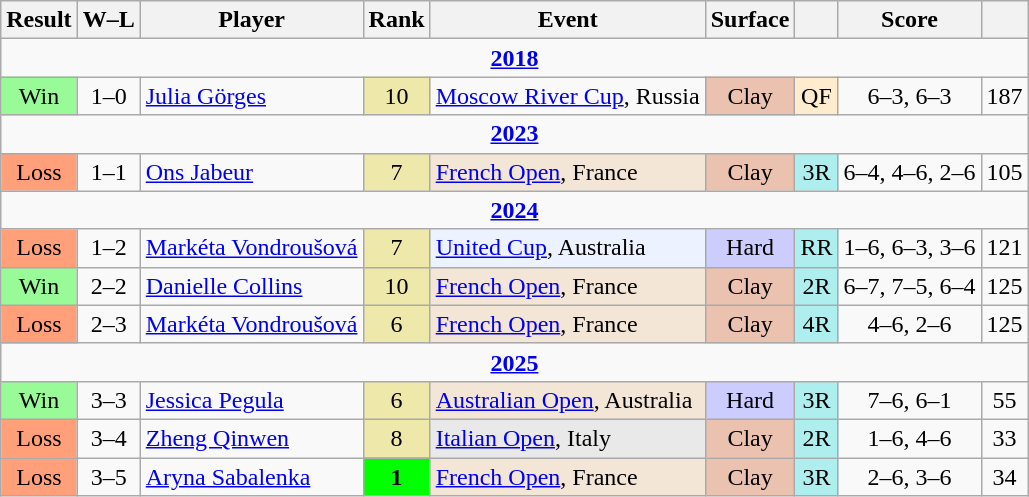<table class="wikitable sortable" style="text-align: center;">
<tr>
<th>Result</th>
<th class=unsortable>W–L</th>
<th>Player</th>
<th>Rank</th>
<th>Event</th>
<th>Surface</th>
<th></th>
<th>Score</th>
<th></th>
</tr>
<tr>
<td colspan=9 style=text-align:center><strong><a href='#'>2018</a></strong></td>
</tr>
<tr>
<td bgcolor=98FB98>Win</td>
<td>1–0</td>
<td align=left> <a href='#'>Julia Görges</a></td>
<td bgcolor=EEE8AA>10</td>
<td align=left b><a href='#'>Moscow River Cup</a>, Russia</td>
<td bgcolor=EBC2AF>Clay</td>
<td bgcolor=FFEBCD>QF</td>
<td>6–3, 6–3</td>
<td>187</td>
</tr>
<tr>
<td colspan=9 style=text-align:center><strong><a href='#'>2023</a></strong></td>
</tr>
<tr>
<td bgcolor=FFA07A>Loss</td>
<td>1–1</td>
<td align=left> <a href='#'>Ons Jabeur</a></td>
<td bgcolor=EEE8AA>7</td>
<td align=left bgcolor=F3E6D7><a href='#'>French Open</a>, France</td>
<td bgcolor=EBC2AF>Clay</td>
<td bgcolor=AFEEEE>3R</td>
<td>6–4, 4–6, 2–6</td>
<td>105</td>
</tr>
<tr>
<td colspan=9 style=text-align:center><strong><a href='#'>2024</a></strong></td>
</tr>
<tr>
<td bgcolor=FFA07A>Loss</td>
<td>1–2</td>
<td align=left> <a href='#'>Markéta Vondroušová</a></td>
<td bgcolor=EEE8AA>7</td>
<td align=left bgcolor=ECF2FF><a href='#'>United Cup</a>, Australia</td>
<td bgcolor=CCCCFF>Hard</td>
<td bgcolor=AFEEEE>RR</td>
<td>1–6, 6–3, 3–6</td>
<td>121</td>
</tr>
<tr>
<td bgcolor=98FB98>Win</td>
<td>2–2</td>
<td align=left> <a href='#'>Danielle Collins</a></td>
<td bgcolor=EEE8AA>10</td>
<td align=left bgcolor=F3E6D7><a href='#'>French Open</a>, France</td>
<td bgcolor=EBC2AF>Clay</td>
<td bgcolor=AFEEEE>2R</td>
<td>6–7, 7–5, 6–4</td>
<td>125</td>
</tr>
<tr>
<td bgcolor=FFA07A>Loss</td>
<td>2–3</td>
<td align=left> <a href='#'>Markéta Vondroušová</a></td>
<td bgcolor=EEE8AA>6</td>
<td align=left bgcolor=F3E6D7><a href='#'>French Open</a>, France</td>
<td bgcolor=EBC2AF>Clay</td>
<td bgcolor=AFEEEE>4R</td>
<td>4–6, 2–6</td>
<td>125</td>
</tr>
<tr>
<td colspan=9 style=text-align:center><strong><a href='#'>2025</a></strong></td>
</tr>
<tr>
<td bgcolor=98FB98>Win</td>
<td>3–3</td>
<td align=left> <a href='#'>Jessica Pegula</a></td>
<td bgcolor=EEE8AA>6</td>
<td align=left bgcolor=F3E6D7><a href='#'>Australian Open</a>, Australia</td>
<td bgcolor=CCCCFF>Hard</td>
<td bgcolor=AFEEEE>3R</td>
<td>7–6, 6–1</td>
<td>55</td>
</tr>
<tr>
<td bgcolor=FFA07A>Loss</td>
<td>3–4</td>
<td align=left> <a href='#'>Zheng Qinwen</a></td>
<td bgcolor=EEE8AA>8</td>
<td align=left bgcolor=E9E9E9><a href='#'>Italian Open</a>, Italy</td>
<td bgcolor=EBC2AF>Clay</td>
<td bgcolor=AFEEEE>2R</td>
<td>1–6, 4–6</td>
<td>33</td>
</tr>
<tr>
<td bgcolor=FFA07A>Loss</td>
<td>3–5</td>
<td align=left> <a href='#'>Aryna Sabalenka</a></td>
<td bgcolor=lime><strong>1</strong></td>
<td align=left bgcolor=F3E6D7><a href='#'>French Open</a>, France</td>
<td bgcolor=EBC2AF>Clay</td>
<td bgcolor=AFEEEE>3R</td>
<td>2–6, 3–6</td>
<td>34</td>
</tr>
</table>
